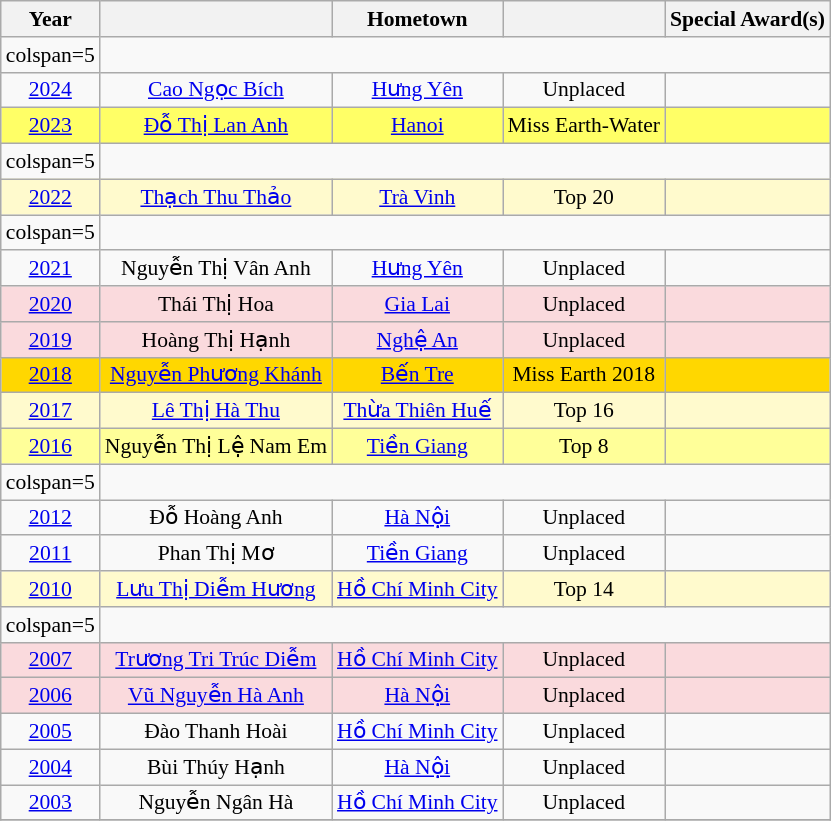<table class="wikitable " style="font-size: 90%; text-align:center;">
<tr>
<th>Year</th>
<th></th>
<th>Hometown</th>
<th></th>
<th>Special Award(s)</th>
</tr>
<tr>
<td>colspan=5 </td>
</tr>
<tr>
<td> <a href='#'>2024</a></td>
<td><a href='#'>Cao Ngọc Bích</a></td>
<td><a href='#'>Hưng Yên</a></td>
<td>Unplaced</td>
<td></td>
</tr>
<tr style="background-color:#FFFF66; ">
<td> <a href='#'>2023</a></td>
<td><a href='#'>Đỗ Thị Lan Anh</a></td>
<td><a href='#'>Hanoi</a></td>
<td>Miss Earth-Water</td>
<td style="background:;"></td>
</tr>
<tr>
<td>colspan=5 </td>
</tr>
<tr style="background-color:#FFFACD; ">
<td> <a href='#'>2022</a></td>
<td><a href='#'>Thạch Thu Thảo</a></td>
<td><a href='#'>Trà Vinh</a></td>
<td>Top 20</td>
<td></td>
</tr>
<tr>
<td>colspan=5 </td>
</tr>
<tr>
<td><a href='#'>2021</a></td>
<td>Nguyễn Thị Vân Anh</td>
<td><a href='#'>Hưng Yên</a></td>
<td>Unplaced</td>
<td></td>
</tr>
<tr style="background-color:#FADADD;">
<td><a href='#'>2020</a></td>
<td>Thái Thị Hoa</td>
<td><a href='#'>Gia Lai</a></td>
<td>Unplaced</td>
<td style="background:;"></td>
</tr>
<tr style="background-color:#FADADD;">
<td> <a href='#'>2019</a></td>
<td>Hoàng Thị Hạnh</td>
<td><a href='#'>Nghệ An</a></td>
<td>Unplaced</td>
<td style="background:;"></td>
</tr>
<tr style="background-color:GOLD; ">
<td> <a href='#'>2018</a></td>
<td><a href='#'>Nguyễn Phương Khánh</a></td>
<td><a href='#'>Bến Tre</a></td>
<td>Miss Earth 2018</td>
<td style="background:;"></td>
</tr>
<tr style="background-color:#FFFACD; ">
<td> <a href='#'>2017</a></td>
<td><a href='#'>Lê Thị Hà Thu</a></td>
<td><a href='#'>Thừa Thiên Huế</a></td>
<td>Top 16</td>
<td style="background:;"></td>
</tr>
<tr style="background-color:#FFFF99; ">
<td> <a href='#'>2016</a></td>
<td>Nguyễn Thị Lệ Nam Em</td>
<td><a href='#'>Tiền Giang</a></td>
<td>Top 8</td>
<td style="background:;"></td>
</tr>
<tr>
<td>colspan=5 </td>
</tr>
<tr>
<td> <a href='#'>2012</a></td>
<td>Đỗ Hoàng Anh</td>
<td><a href='#'>Hà Nội</a></td>
<td>Unplaced</td>
<td></td>
</tr>
<tr>
<td> <a href='#'>2011</a></td>
<td>Phan Thị Mơ</td>
<td><a href='#'>Tiền Giang</a></td>
<td>Unplaced</td>
<td></td>
</tr>
<tr style="background-color:#FFFACD; ">
<td> <a href='#'>2010</a></td>
<td><a href='#'>Lưu Thị Diễm Hương</a></td>
<td><a href='#'>Hồ Chí Minh City</a></td>
<td>Top 14</td>
<td style="background:;"></td>
</tr>
<tr>
<td>colspan=5 </td>
</tr>
<tr style="background-color:#FADADD;">
<td> <a href='#'>2007</a></td>
<td><a href='#'>Trương Tri Trúc Diễm</a></td>
<td><a href='#'>Hồ Chí Minh City</a></td>
<td>Unplaced</td>
<td style="background:;"></td>
</tr>
<tr style="background-color:#FADADD;">
<td> <a href='#'>2006</a></td>
<td><a href='#'>Vũ Nguyễn Hà Anh</a></td>
<td><a href='#'>Hà Nội</a></td>
<td>Unplaced</td>
<td style="background:;"></td>
</tr>
<tr>
<td> <a href='#'>2005</a></td>
<td>Đào Thanh Hoài</td>
<td><a href='#'>Hồ Chí Minh City</a></td>
<td>Unplaced</td>
<td></td>
</tr>
<tr>
<td> <a href='#'>2004</a></td>
<td>Bùi Thúy Hạnh</td>
<td><a href='#'>Hà Nội</a></td>
<td>Unplaced</td>
<td></td>
</tr>
<tr>
<td> <a href='#'>2003</a></td>
<td>Nguyễn Ngân Hà</td>
<td><a href='#'>Hồ Chí Minh City</a></td>
<td>Unplaced</td>
<td></td>
</tr>
<tr>
</tr>
</table>
